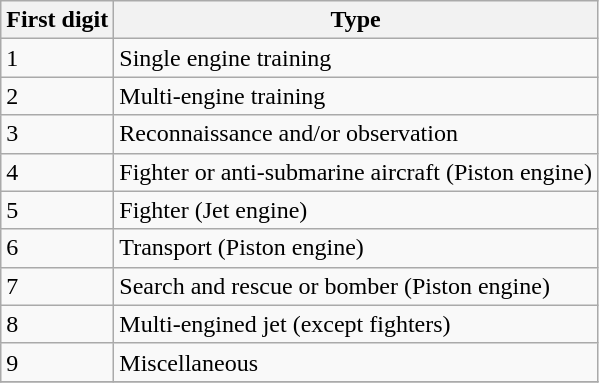<table class="wikitable">
<tr>
<th style="text-align: center;">First digit</th>
<th style="text-align: center;">Type</th>
</tr>
<tr>
<td>1</td>
<td>Single engine training</td>
</tr>
<tr>
<td>2</td>
<td>Multi-engine training</td>
</tr>
<tr>
<td>3</td>
<td>Reconnaissance and/or observation</td>
</tr>
<tr>
<td>4</td>
<td>Fighter or anti-submarine aircraft (Piston engine)</td>
</tr>
<tr>
<td>5</td>
<td>Fighter (Jet engine)</td>
</tr>
<tr>
<td>6</td>
<td>Transport (Piston engine)</td>
</tr>
<tr>
<td>7</td>
<td>Search and rescue or bomber (Piston engine)</td>
</tr>
<tr>
<td>8</td>
<td>Multi-engined jet (except fighters)</td>
</tr>
<tr>
<td>9</td>
<td>Miscellaneous</td>
</tr>
<tr>
</tr>
</table>
